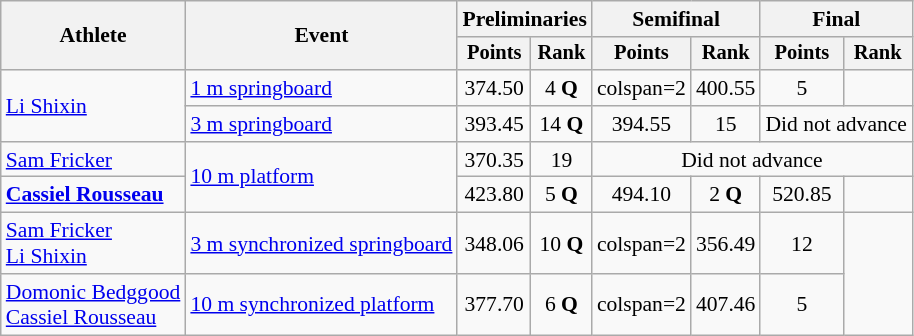<table class="wikitable" style="text-align:center; font-size:90%;">
<tr>
<th rowspan=2>Athlete</th>
<th rowspan=2>Event</th>
<th colspan=2>Preliminaries</th>
<th colspan=2>Semifinal</th>
<th colspan=2>Final</th>
</tr>
<tr style="font-size:95%">
<th>Points</th>
<th>Rank</th>
<th>Points</th>
<th>Rank</th>
<th>Points</th>
<th>Rank</th>
</tr>
<tr>
<td align=left rowspan=2><a href='#'>Li Shixin</a></td>
<td align=left><a href='#'>1 m springboard</a></td>
<td>374.50</td>
<td>4 <strong>Q</strong></td>
<td>colspan=2 </td>
<td>400.55</td>
<td>5</td>
</tr>
<tr>
<td align=left><a href='#'>3 m springboard</a></td>
<td>393.45</td>
<td>14 <strong>Q</strong></td>
<td>394.55</td>
<td>15</td>
<td colspan=2>Did not advance</td>
</tr>
<tr>
<td align=left><a href='#'>Sam Fricker</a></td>
<td align=left rowspan=2><a href='#'>10 m platform</a></td>
<td>370.35</td>
<td>19</td>
<td colspan=4>Did not advance</td>
</tr>
<tr>
<td align=left><strong><a href='#'>Cassiel Rousseau</a></strong></td>
<td>423.80</td>
<td>5 <strong>Q</strong></td>
<td>494.10</td>
<td>2 <strong>Q</strong></td>
<td>520.85</td>
<td></td>
</tr>
<tr>
<td align=left><a href='#'>Sam Fricker</a><br> <a href='#'>Li Shixin</a></td>
<td align=left><a href='#'>3 m synchronized springboard</a></td>
<td>348.06</td>
<td>10 <strong>Q</strong></td>
<td>colspan=2 </td>
<td>356.49</td>
<td>12</td>
</tr>
<tr>
<td align=left><a href='#'>Domonic Bedggood</a><br> <a href='#'>Cassiel Rousseau</a></td>
<td align=left><a href='#'>10 m synchronized platform</a></td>
<td>377.70</td>
<td>6 <strong>Q</strong></td>
<td>colspan=2 </td>
<td>407.46</td>
<td>5</td>
</tr>
</table>
